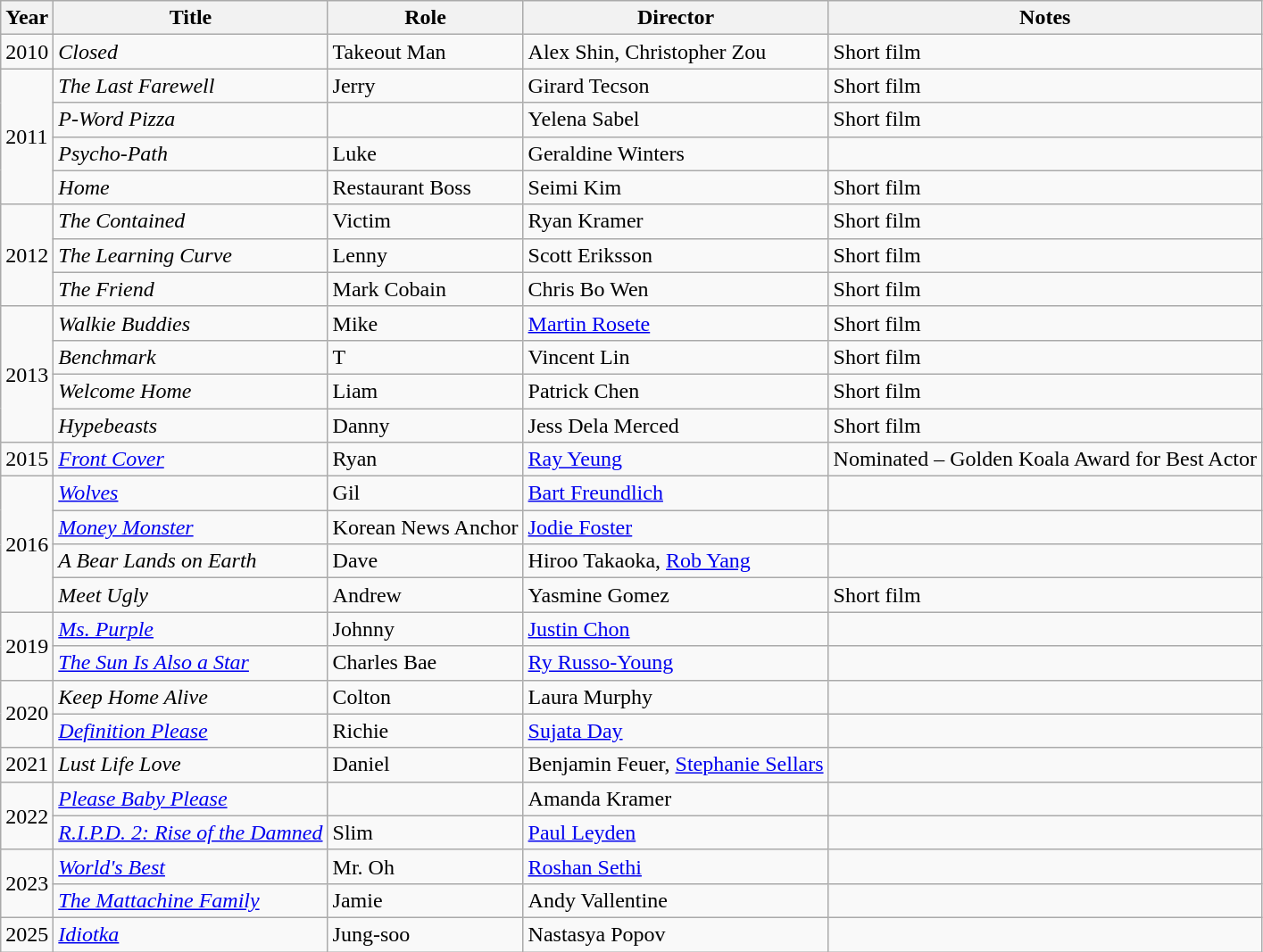<table class = "wikitable sortable">
<tr>
<th>Year</th>
<th>Title</th>
<th>Role</th>
<th>Director</th>
<th>Notes</th>
</tr>
<tr>
<td>2010</td>
<td><em>Closed</em></td>
<td>Takeout Man</td>
<td>Alex Shin, Christopher Zou</td>
<td>Short film</td>
</tr>
<tr>
<td rowspan="4">2011</td>
<td><em>The Last Farewell</em></td>
<td>Jerry</td>
<td>Girard Tecson</td>
<td>Short film</td>
</tr>
<tr>
<td><em>P-Word Pizza</em></td>
<td></td>
<td>Yelena Sabel</td>
<td>Short film</td>
</tr>
<tr>
<td><em>Psycho-Path</em></td>
<td>Luke</td>
<td>Geraldine Winters</td>
<td></td>
</tr>
<tr>
<td><em>Home</em></td>
<td>Restaurant Boss</td>
<td>Seimi Kim</td>
<td>Short film</td>
</tr>
<tr>
<td rowspan="3">2012</td>
<td><em>The Contained</em></td>
<td>Victim</td>
<td>Ryan Kramer</td>
<td>Short film</td>
</tr>
<tr>
<td><em>The Learning Curve</em></td>
<td>Lenny</td>
<td>Scott Eriksson</td>
<td>Short film</td>
</tr>
<tr>
<td><em>The Friend</em></td>
<td>Mark Cobain</td>
<td>Chris Bo Wen</td>
<td>Short film</td>
</tr>
<tr>
<td rowspan="4">2013</td>
<td><em>Walkie Buddies</em></td>
<td>Mike</td>
<td><a href='#'>Martin Rosete</a></td>
<td>Short film</td>
</tr>
<tr>
<td><em>Benchmark</em></td>
<td>T</td>
<td>Vincent Lin</td>
<td>Short film</td>
</tr>
<tr>
<td><em>Welcome Home</em></td>
<td>Liam</td>
<td>Patrick Chen</td>
<td>Short film</td>
</tr>
<tr>
<td><em>Hypebeasts</em></td>
<td>Danny</td>
<td>Jess Dela Merced</td>
<td>Short film</td>
</tr>
<tr>
<td>2015</td>
<td><em><a href='#'>Front Cover</a></em></td>
<td>Ryan</td>
<td><a href='#'>Ray Yeung</a></td>
<td>Nominated – Golden Koala Award for Best Actor</td>
</tr>
<tr>
<td rowspan="4">2016</td>
<td><em><a href='#'>Wolves</a></em></td>
<td>Gil</td>
<td><a href='#'>Bart Freundlich</a></td>
<td></td>
</tr>
<tr>
<td><em><a href='#'>Money Monster</a></em></td>
<td>Korean News Anchor</td>
<td><a href='#'>Jodie Foster</a></td>
<td></td>
</tr>
<tr>
<td><em>A Bear Lands on Earth</em></td>
<td>Dave</td>
<td>Hiroo Takaoka, <a href='#'>Rob Yang</a></td>
<td></td>
</tr>
<tr>
<td><em>Meet Ugly</em></td>
<td>Andrew</td>
<td>Yasmine Gomez</td>
<td>Short film</td>
</tr>
<tr>
<td rowspan="2">2019</td>
<td><em><a href='#'>Ms. Purple</a></em></td>
<td>Johnny</td>
<td><a href='#'>Justin Chon</a></td>
<td></td>
</tr>
<tr>
<td><em><a href='#'>The Sun Is Also a Star</a></em></td>
<td>Charles Bae</td>
<td><a href='#'>Ry Russo-Young</a></td>
<td></td>
</tr>
<tr>
<td rowspan="2">2020</td>
<td><em>Keep Home Alive</em></td>
<td>Colton</td>
<td>Laura Murphy</td>
<td></td>
</tr>
<tr>
<td><em><a href='#'>Definition Please</a></em></td>
<td>Richie</td>
<td><a href='#'>Sujata Day</a></td>
<td></td>
</tr>
<tr>
<td>2021</td>
<td><em>Lust Life Love</em></td>
<td>Daniel</td>
<td>Benjamin Feuer, <a href='#'>Stephanie Sellars</a></td>
<td></td>
</tr>
<tr>
<td rowspan="2">2022</td>
<td><em><a href='#'>Please Baby Please</a></em></td>
<td></td>
<td>Amanda Kramer</td>
<td></td>
</tr>
<tr>
<td><em><a href='#'>R.I.P.D. 2: Rise of the Damned</a></em></td>
<td>Slim</td>
<td><a href='#'>Paul Leyden</a></td>
<td></td>
</tr>
<tr>
<td rowspan=2>2023</td>
<td><em><a href='#'>World's Best</a></em></td>
<td>Mr. Oh</td>
<td><a href='#'>Roshan Sethi</a></td>
<td></td>
</tr>
<tr>
<td><em><a href='#'>The Mattachine Family</a></em></td>
<td>Jamie</td>
<td>Andy Vallentine</td>
<td></td>
</tr>
<tr>
<td>2025</td>
<td><em><a href='#'>Idiotka</a></em></td>
<td>Jung-soo</td>
<td>Nastasya Popov</td>
<td></td>
</tr>
</table>
